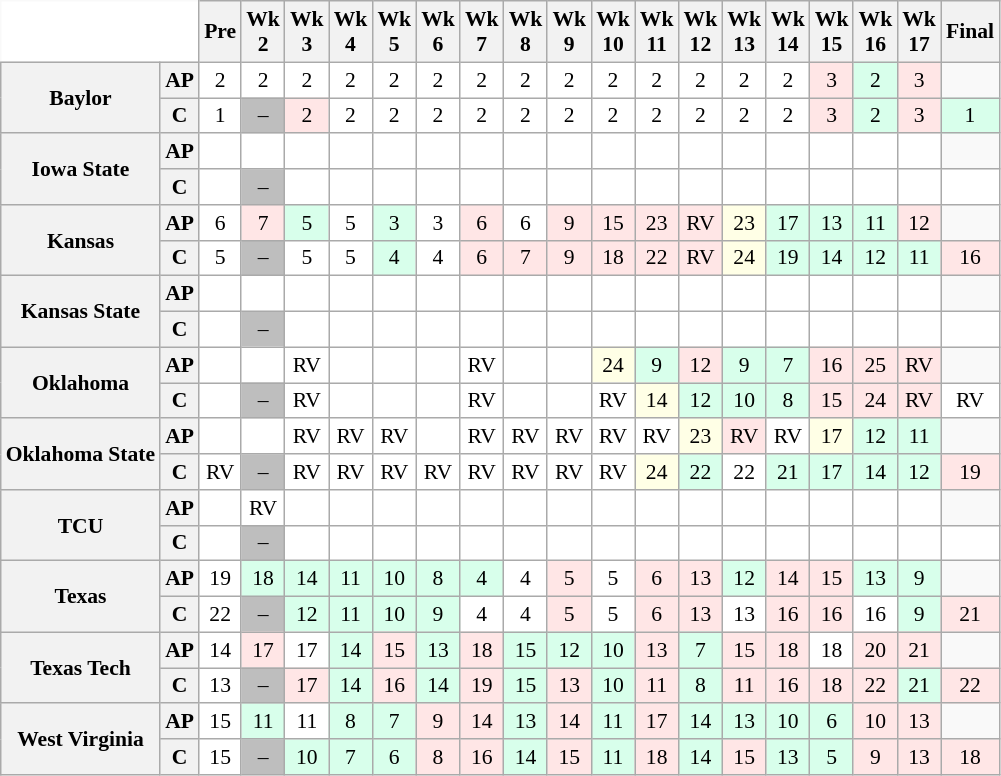<table class="wikitable" style="white-space:nowrap;font-size:90%;">
<tr>
<th colspan=2 style="background:white; border-top-style:hidden; border-left-style:hidden;"> </th>
<th>Pre</th>
<th>Wk<br>2</th>
<th>Wk<br>3</th>
<th>Wk<br>4</th>
<th>Wk<br>5</th>
<th>Wk<br>6</th>
<th>Wk<br>7</th>
<th>Wk<br>8</th>
<th>Wk<br>9</th>
<th>Wk<br>10</th>
<th>Wk<br>11</th>
<th>Wk<br>12</th>
<th>Wk<br>13</th>
<th>Wk<br>14</th>
<th>Wk<br>15</th>
<th>Wk<br>16</th>
<th>Wk<br>17</th>
<th>Final</th>
</tr>
<tr style="text-align:center;">
<th rowspan=2 style=>Baylor</th>
<th>AP</th>
<td style="background:#FFF;">2</td>
<td style="background:#FFF;">2</td>
<td style="background:#FFF;">2</td>
<td style="background:#FFF;">2</td>
<td style="background:#FFF;">2</td>
<td style="background:#FFF;">2</td>
<td style="background:#FFF;">2</td>
<td style="background:#FFF;">2</td>
<td style="background:#FFF;">2</td>
<td style="background:#FFF;">2</td>
<td style="background:#FFF;">2</td>
<td style="background:#FFF;">2</td>
<td style="background:#FFF;">2</td>
<td style="background:#FFF;">2</td>
<td style="background:#FFE6E6;">3</td>
<td style="background:#D8FFEB;">2</td>
<td style="background:#FFE6E6;">3</td>
</tr>
<tr style="text-align:center;">
<th>C</th>
<td style="background:#FFF;">1</td>
<td style="background:#BEBEBE;">–</td>
<td style="background:#FFE6E6;">2</td>
<td style="background:#FFF;">2</td>
<td style="background:#FFF;">2</td>
<td style="background:#FFF;">2</td>
<td style="background:#FFF;">2</td>
<td style="background:#FFF;">2</td>
<td style="background:#FFF;">2</td>
<td style="background:#FFF;">2</td>
<td style="background:#FFF;">2</td>
<td style="background:#FFF;">2</td>
<td style="background:#FFF;">2</td>
<td style="background:#FFF;">2</td>
<td style="background:#FFE6E6;">3</td>
<td style="background:#D8FFEB;">2</td>
<td style="background:#FFE6E6;">3</td>
<td style="background:#D8FFEB;">1</td>
</tr>
<tr style="text-align:center;">
<th rowspan=2 style=>Iowa State</th>
<th>AP</th>
<td style="background:#FFF;"></td>
<td style="background:#FFF;"></td>
<td style="background:#FFF;"></td>
<td style="background:#FFF;"></td>
<td style="background:#FFF;"></td>
<td style="background:#FFF;"></td>
<td style="background:#FFF;"></td>
<td style="background:#FFF;"></td>
<td style="background:#FFF;"></td>
<td style="background:#FFF;"></td>
<td style="background:#FFF;"></td>
<td style="background:#FFF;"></td>
<td style="background:#FFF;"></td>
<td style="background:#FFF;"></td>
<td style="background:#FFF;"></td>
<td style="background:#FFF;"></td>
<td style="background:#FFF;"></td>
</tr>
<tr style="text-align:center;">
<th>C</th>
<td style="background:#FFF;"></td>
<td style="background:#BEBEBE;">–</td>
<td style="background:#FFF;"></td>
<td style="background:#FFF;"></td>
<td style="background:#FFF;"></td>
<td style="background:#FFF;"></td>
<td style="background:#FFF;"></td>
<td style="background:#FFF;"></td>
<td style="background:#FFF;"></td>
<td style="background:#FFF;"></td>
<td style="background:#FFF;"></td>
<td style="background:#FFF;"></td>
<td style="background:#FFF;"></td>
<td style="background:#FFF;"></td>
<td style="background:#FFF;"></td>
<td style="background:#FFF;"></td>
<td style="background:#FFF;"></td>
<td style="background:#FFF;"></td>
</tr>
<tr style="text-align:center;">
<th rowspan=2 style=>Kansas</th>
<th>AP</th>
<td style="background:#FFF;">6</td>
<td style="background:#FFE6E6;">7</td>
<td style="background:#D8FFEB;">5</td>
<td style="background:#FFF;">5</td>
<td style="background:#D8FFEB;">3</td>
<td style="background:#FFF;">3</td>
<td style="background:#FFE6E6;">6</td>
<td style="background:#FFF;">6</td>
<td style="background:#FFE6E6;">9</td>
<td style="background:#FFE6E6;">15</td>
<td style="background:#FFE6E6;">23</td>
<td style="background:#FFE6E6;">RV</td>
<td style="background:#FFFFE6;">23</td>
<td style="background:#D8FFEB;">17</td>
<td style="background:#D8FFEB;">13</td>
<td style="background:#D8FFEB;">11</td>
<td style="background:#FFE6E6;">12</td>
</tr>
<tr style="text-align:center;">
<th>C</th>
<td style="background:#FFF;">5</td>
<td style="background:#BEBEBE;">–</td>
<td style="background:#FFF;">5</td>
<td style="background:#FFF;">5</td>
<td style="background:#D8FFEB;">4</td>
<td style="background:#FFF;">4</td>
<td style="background:#FFE6E6;">6</td>
<td style="background:#FFE6E6;">7</td>
<td style="background:#FFE6E6;">9</td>
<td style="background:#FFE6E6;">18</td>
<td style="background:#FFE6E6;">22</td>
<td style="background:#FFE6E6;">RV</td>
<td style="background:#FFFFE6;">24</td>
<td style="background:#D8FFEB;">19</td>
<td style="background:#D8FFEB;">14</td>
<td style="background:#D8FFEB;">12</td>
<td style="background:#D8FFEB;">11</td>
<td style="background:#FFE6E6;">16</td>
</tr>
<tr style="text-align:center;">
<th rowspan=2 style=>Kansas State</th>
<th>AP</th>
<td style="background:#FFF;"></td>
<td style="background:#FFF;"></td>
<td style="background:#FFF;"></td>
<td style="background:#FFF;"></td>
<td style="background:#FFF;"></td>
<td style="background:#FFF;"></td>
<td style="background:#FFF;"></td>
<td style="background:#FFF;"></td>
<td style="background:#FFF;"></td>
<td style="background:#FFF;"></td>
<td style="background:#FFF;"></td>
<td style="background:#FFF;"></td>
<td style="background:#FFF;"></td>
<td style="background:#FFF;"></td>
<td style="background:#FFF;"></td>
<td style="background:#FFF;"></td>
<td style="background:#FFF;"></td>
</tr>
<tr style="text-align:center;">
<th>C</th>
<td style="background:#FFF;"></td>
<td style="background:#BEBEBE;">–</td>
<td style="background:#FFF;"></td>
<td style="background:#FFF;"></td>
<td style="background:#FFF;"></td>
<td style="background:#FFF;"></td>
<td style="background:#FFF;"></td>
<td style="background:#FFF;"></td>
<td style="background:#FFF;"></td>
<td style="background:#FFF;"></td>
<td style="background:#FFF;"></td>
<td style="background:#FFF;"></td>
<td style="background:#FFF;"></td>
<td style="background:#FFF;"></td>
<td style="background:#FFF;"></td>
<td style="background:#FFF;"></td>
<td style="background:#FFF;"></td>
<td style="background:#FFF;"></td>
</tr>
<tr style="text-align:center;">
<th rowspan=2 style=>Oklahoma</th>
<th>AP</th>
<td style="background:#FFF;"></td>
<td style="background:#FFF;"></td>
<td style="background:#FFF;">RV</td>
<td style="background:#FFF;"></td>
<td style="background:#FFF;"></td>
<td style="background:#FFF;"></td>
<td style="background:#FFF;">RV</td>
<td style="background:#FFF;"></td>
<td style="background:#FFF;"></td>
<td style="background:#FFFFE6;">24</td>
<td style="background:#D8FFEB;">9</td>
<td style="background:#FFE6E6;">12</td>
<td style="background:#D8FFEB;">9</td>
<td style="background:#D8FFEB;">7</td>
<td style="background:#FFE6E6;">16</td>
<td style="background:#FFE6E6;">25</td>
<td style="background:#FFE6E6;">RV</td>
</tr>
<tr style="text-align:center;">
<th>C</th>
<td style="background:#FFF;"></td>
<td style="background:#BEBEBE;">–</td>
<td style="background:#FFF;">RV</td>
<td style="background:#FFF;"></td>
<td style="background:#FFF;"></td>
<td style="background:#FFF;"></td>
<td style="background:#FFF;">RV</td>
<td style="background:#FFF;"></td>
<td style="background:#FFF;"></td>
<td style="background:#FFF;">RV</td>
<td style="background:#FFFFE6;">14</td>
<td style="background:#D8FFEB;">12</td>
<td style="background:#D8FFEB;">10</td>
<td style="background:#D8FFEB;">8</td>
<td style="background:#FFE6E6;">15</td>
<td style="background:#FFE6E6;">24</td>
<td style="background:#FFE6E6;">RV</td>
<td style="background:#FFF;">RV</td>
</tr>
<tr style="text-align:center;">
<th rowspan=2 style=>Oklahoma State</th>
<th>AP</th>
<td style="background:#FFF;"></td>
<td style="background:#FFF;"></td>
<td style="background:#FFF;">RV</td>
<td style="background:#FFF;">RV</td>
<td style="background:#FFF;">RV</td>
<td style="background:#FFF;"></td>
<td style="background:#FFF;">RV</td>
<td style="background:#FFF;">RV</td>
<td style="background:#FFF;">RV</td>
<td style="background:#FFF;">RV</td>
<td style="background:#FFF;">RV</td>
<td style="background:#FFFFE6;">23</td>
<td style="background:#FFE6E6;">RV</td>
<td style="background:#FFF;">RV</td>
<td style="background:#FFFFE6;">17</td>
<td style="background:#D8FFEB;">12</td>
<td style="background:#D8FFEB;">11</td>
</tr>
<tr style="text-align:center;">
<th>C</th>
<td style="background:#FFF;">RV</td>
<td style="background:#BEBEBE;">–</td>
<td style="background:#FFF;">RV</td>
<td style="background:#FFF;">RV</td>
<td style="background:#FFF;">RV</td>
<td style="background:#FFF;">RV</td>
<td style="background:#FFF;">RV</td>
<td style="background:#FFF;">RV</td>
<td style="background:#FFF;">RV</td>
<td style="background:#FFF;">RV</td>
<td style="background:#FFFFE6;">24</td>
<td style="background:#D8FFEB;">22</td>
<td style="background:#FFF;">22</td>
<td style="background:#D8FFEB;">21</td>
<td style="background:#D8FFEB;">17</td>
<td style="background:#D8FFEB;">14</td>
<td style="background:#D8FFEB;">12</td>
<td style="background:#FFE6E6;">19</td>
</tr>
<tr style="text-align:center;">
<th rowspan=2 style=>TCU</th>
<th>AP</th>
<td style="background:#FFF;"></td>
<td style="background:#FFF;">RV</td>
<td style="background:#FFF;"></td>
<td style="background:#FFF;"></td>
<td style="background:#FFF;"></td>
<td style="background:#FFF;"></td>
<td style="background:#FFF;"></td>
<td style="background:#FFF;"></td>
<td style="background:#FFF;"></td>
<td style="background:#FFF;"></td>
<td style="background:#FFF;"></td>
<td style="background:#FFF;"></td>
<td style="background:#FFF;"></td>
<td style="background:#FFF;"></td>
<td style="background:#FFF;"></td>
<td style="background:#FFF;"></td>
<td style="background:#FFF;"></td>
</tr>
<tr style="text-align:center;">
<th>C</th>
<td style="background:#FFF;"></td>
<td style="background:#BEBEBE;">–</td>
<td style="background:#FFF;"></td>
<td style="background:#FFF;"></td>
<td style="background:#FFF;"></td>
<td style="background:#FFF;"></td>
<td style="background:#FFF;"></td>
<td style="background:#FFF;"></td>
<td style="background:#FFF;"></td>
<td style="background:#FFF;"></td>
<td style="background:#FFF;"></td>
<td style="background:#FFF;"></td>
<td style="background:#FFF;"></td>
<td style="background:#FFF;"></td>
<td style="background:#FFF;"></td>
<td style="background:#FFF;"></td>
<td style="background:#FFF;"></td>
<td style="background:#FFF;"></td>
</tr>
<tr style="text-align:center;">
<th rowspan=2 style=>Texas</th>
<th>AP</th>
<td style="background:#FFF;">19</td>
<td style="background:#D8FFEB;">18</td>
<td style="background:#D8FFEB;">14</td>
<td style="background:#D8FFEB;">11</td>
<td style="background:#D8FFEB;">10</td>
<td style="background:#D8FFEB;">8</td>
<td style="background:#D8FFEB;">4</td>
<td style="background:#FFF;">4</td>
<td style="background:#FFE6E6;">5</td>
<td style="background:#FFF;">5</td>
<td style="background:#FFE6E6;">6</td>
<td style="background:#FFE6E6;">13</td>
<td style="background:#D8FFEB;">12</td>
<td style="background:#FFE6E6;">14</td>
<td style="background:#FFE6E6;">15</td>
<td style="background:#D8FFEB;">13</td>
<td style="background:#D8FFEB;">9</td>
</tr>
<tr style="text-align:center;">
<th>C</th>
<td style="background:#FFF;">22</td>
<td style="background:#BEBEBE;">–</td>
<td style="background:#D8FFEB;">12</td>
<td style="background:#D8FFEB;">11</td>
<td style="background:#D8FFEB;">10</td>
<td style="background:#D8FFEB;">9</td>
<td style="background:#FFF;">4</td>
<td style="background:#FFF;">4</td>
<td style="background:#FFE6E6;">5</td>
<td style="background:#FFF;">5</td>
<td style="background:#FFE6E6;">6</td>
<td style="background:#FFE6E6;">13</td>
<td style="background:#FFF;">13</td>
<td style="background:#FFE6E6;">16</td>
<td style="background:#FFE6E6;">16</td>
<td style="background:#FFF;">16</td>
<td style="background:#D8FFEB;">9</td>
<td style="background:#FFE6E6;">21</td>
</tr>
<tr style="text-align:center;">
<th rowspan=2 style=>Texas Tech</th>
<th>AP</th>
<td style="background:#FFF;">14</td>
<td style="background:#FFE6E6;">17</td>
<td style="background:#FFF;">17</td>
<td style="background:#D8FFEB;">14</td>
<td style="background:#FFE6E6;">15</td>
<td style="background:#D8FFEB;">13</td>
<td style="background:#FFE6E6;">18</td>
<td style="background:#D8FFEB;">15</td>
<td style="background:#D8FFEB;">12</td>
<td style="background:#D8FFEB;">10</td>
<td style="background:#FFE6E6;">13</td>
<td style="background:#D8FFEB;">7</td>
<td style="background:#FFE6E6;">15</td>
<td style="background:#FFE6E6;">18</td>
<td style="background:#FFF;">18</td>
<td style="background:#FFE6E6;">20</td>
<td style="background:#FFE6E6;">21</td>
</tr>
<tr style="text-align:center;">
<th>C</th>
<td style="background:#FFF;">13</td>
<td style="background:#BEBEBE;">–</td>
<td style="background:#FFE6E6;">17</td>
<td style="background:#D8FFEB;">14</td>
<td style="background:#FFE6E6;">16</td>
<td style="background:#D8FFEB;">14</td>
<td style="background:#FFE6E6;">19</td>
<td style="background:#D8FFEB;">15</td>
<td style="background:#FFE6E6;">13</td>
<td style="background:#D8FFEB;">10</td>
<td style="background:#FFE6E6;">11</td>
<td style="background:#D8FFEB;">8</td>
<td style="background:#FFE6E6;">11</td>
<td style="background:#FFE6E6;">16</td>
<td style="background:#FFE6E6;">18</td>
<td style="background:#FFE6E6;">22</td>
<td style="background:#D8FFEB;">21</td>
<td style="background:#FFE6E6;">22</td>
</tr>
<tr style="text-align:center;">
<th rowspan=2 style=>West Virginia</th>
<th>AP</th>
<td style="background:#FFF;">15</td>
<td style="background:#D8FFEB;">11</td>
<td style="background:#FFF;">11</td>
<td style="background:#D8FFEB;">8</td>
<td style="background:#D8FFEB;">7</td>
<td style="background:#FFE6E6;">9</td>
<td style="background:#FFE6E6;">14</td>
<td style="background:#D8FFEB;">13</td>
<td style="background:#FFE6E6;">14</td>
<td style="background:#D8FFEB;">11</td>
<td style="background:#FFE6E6;">17</td>
<td style="background:#D8FFEB;">14</td>
<td style="background:#D8FFEB;">13</td>
<td style="background:#D8FFEB;">10</td>
<td style="background:#D8FFEB;">6</td>
<td style="background:#FFE6E6;">10</td>
<td style="background:#FFE6E6;">13</td>
</tr>
<tr style="text-align:center;">
<th>C</th>
<td style="background:#FFF;">15</td>
<td style="background:#BEBEBE;">–</td>
<td style="background:#D8FFEB;">10</td>
<td style="background:#D8FFEB;">7</td>
<td style="background:#D8FFEB;">6</td>
<td style="background:#FFE6E6;">8</td>
<td style="background:#FFE6E6;">16</td>
<td style="background:#D8FFEB;">14</td>
<td style="background:#FFE6E6;">15</td>
<td style="background:#D8FFEB;">11</td>
<td style="background:#FFE6E6;">18</td>
<td style="background:#D8FFEB;">14</td>
<td style="background:#FFE6E6;">15</td>
<td style="background:#D8FFEB;">13</td>
<td style="background:#D8FFEB;">5</td>
<td style="background:#FFE6E6;">9</td>
<td style="background:#FFE6E6;">13</td>
<td style="background:#FFE6E6;">18</td>
</tr>
</table>
